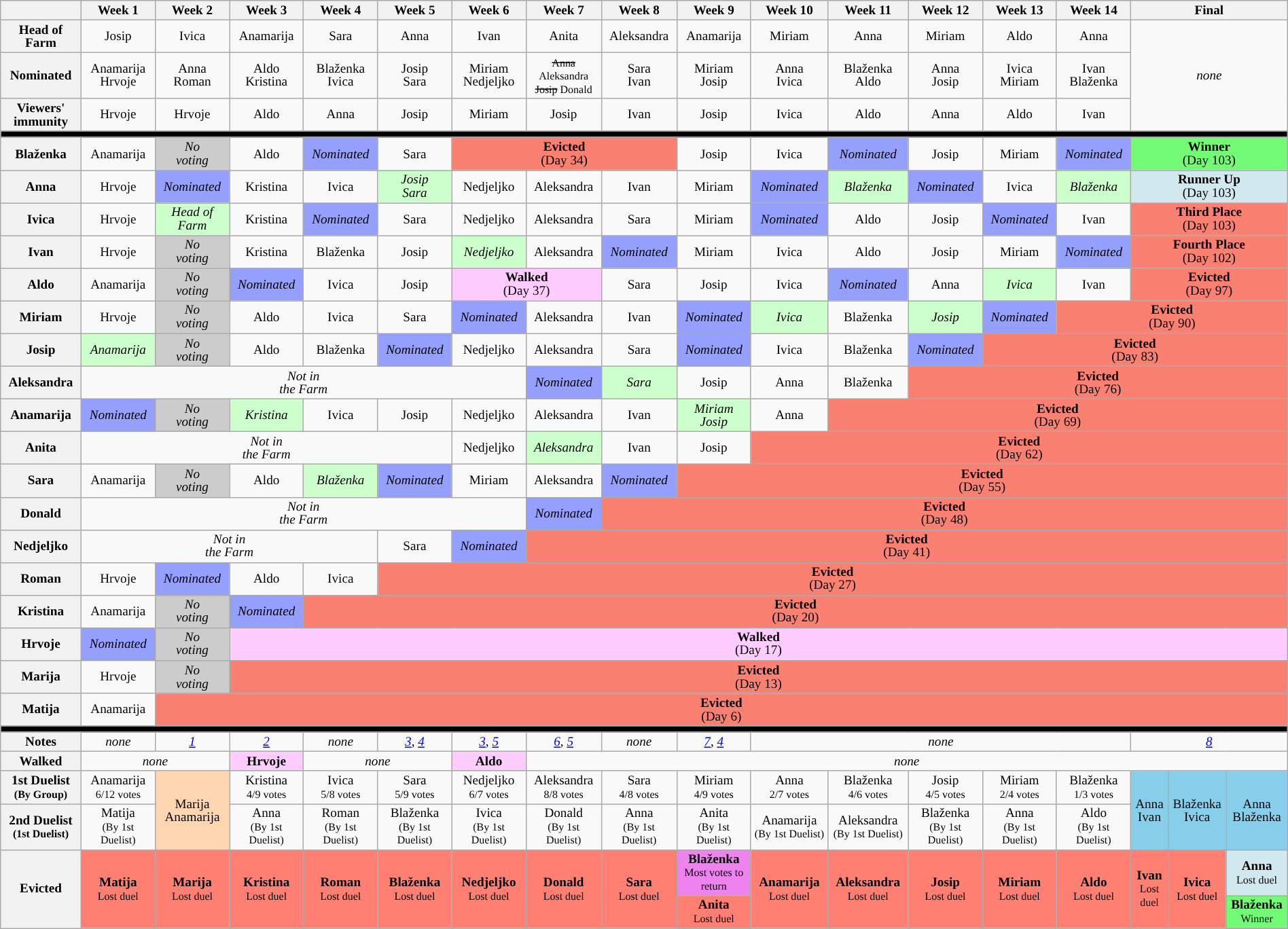<table class="wikitable" style="text-align:center; width:100%; font-size:80%; line-height:13px">
<tr>
<th style="width:5%"></th>
<th style="width:5%">Week 1</th>
<th style="width:5%">Week 2</th>
<th style="width:5%">Week 3</th>
<th style="width:5%">Week 4</th>
<th style="width:5%">Week 5</th>
<th style="width:5%">Week 6</th>
<th style="width:5%">Week 7</th>
<th style="width:5%">Week 8</th>
<th style="width:5%">Week 9</th>
<th style="width:5%">Week 10</th>
<th style="width:5%">Week 11</th>
<th style="width:5%">Week 12</th>
<th style="width:5%">Week 13</th>
<th style="width:5%">Week 14</th>
<th style="width:5%" colspan=3>Final</th>
</tr>
<tr>
<th>Head of Farm</th>
<td>Josip</td>
<td>Ivica</td>
<td>Anamarija</td>
<td>Sara</td>
<td>Anna</td>
<td>Ivan</td>
<td>Anita</td>
<td>Aleksandra</td>
<td>Anamarija</td>
<td>Miriam</td>
<td>Anna</td>
<td>Miriam</td>
<td>Aldo</td>
<td>Anna</td>
<td rowspan=3 colspan=3><em>none</em></td>
</tr>
<tr>
<th>Nominated</th>
<td>Anamarija<br>Hrvoje</td>
<td>Anna<br>Roman</td>
<td>Aldo<br>Kristina</td>
<td>Blaženka<br>Ivica</td>
<td>Josip<br>Sara</td>
<td>Miriam<br>Nedjeljko</td>
<td><small><s>Anna</s> Aleksandra<br><s>Josip</s> Donald </small></td>
<td>Sara<br>Ivan</td>
<td>Miriam<br>Josip</td>
<td>Anna<br>Ivica</td>
<td>Blaženka<br>Aldo</td>
<td>Anna<br>Josip</td>
<td>Ivica<br>Miriam</td>
<td>Ivan<br>Blaženka</td>
</tr>
<tr>
<th>Viewers' immunity</th>
<td>Hrvoje</td>
<td>Hrvoje</td>
<td>Aldo</td>
<td>Anna</td>
<td>Josip</td>
<td>Miriam</td>
<td>Josip</td>
<td>Ivan</td>
<td>Josip</td>
<td>Ivica</td>
<td>Aldo</td>
<td>Anna</td>
<td>Aldo</td>
<td>Ivan</td>
</tr>
<tr>
<th style="background:#000000;" colspan="19"></th>
</tr>
<tr>
<th>Blaženka</th>
<td>Anamarija</td>
<td style="background:#ccc"><em>No<br>voting</em></td>
<td>Aldo</td>
<td style="background:#959ffd"><em>Nominated</em></td>
<td>Sara</td>
<td style="background:salmon; text- align:center;" colspan=3><strong>Evicted</strong><br>(Day 34)</td>
<td>Josip</td>
<td>Ivica</td>
<td style="background:#959ffd"><em>Nominated</em></td>
<td>Josip</td>
<td>Miriam</td>
<td style="background:#959ffd"><em>Nominated</em></td>
<td style="background:#73FB76" colspan="3"><strong>Winner</strong><br>(Day 103)</td>
</tr>
<tr>
<th>Anna</th>
<td>Hrvoje</td>
<td style="background:#959ffd"><em>Nominated</em></td>
<td>Kristina</td>
<td>Ivica</td>
<td style="background:#cfc"><em>Josip<br>Sara</em></td>
<td>Nedjeljko</td>
<td>Aleksandra</td>
<td>Ivan</td>
<td>Miriam</td>
<td style="background:#959ffd"><em>Nominated</em></td>
<td style="background:#cfc"><em>Blaženka</em></td>
<td style="background:#959ffd"><em>Nominated</em></td>
<td>Ivica</td>
<td style="background:#cfc"><em>Blaženka</em></td>
<td style="background:#D1E8EF" colspan="3"><strong>Runner Up</strong><br>(Day 103)</td>
</tr>
<tr>
<th>Ivica</th>
<td>Hrvoje</td>
<td style="background:#cfc"><em>Head of<br>Farm</em></td>
<td>Kristina</td>
<td style="background:#959ffd"><em>Nominated</em></td>
<td>Sara</td>
<td>Nedjeljko</td>
<td>Aleksandra</td>
<td>Sara</td>
<td>Miriam</td>
<td style="background:#959ffd"><em>Nominated</em></td>
<td>Aldo</td>
<td>Josip</td>
<td style="background:#959ffd"><em>Nominated</em></td>
<td>Ivan</td>
<td style="background:salmon" colspan="3"><strong>Third Place</strong><br>(Day 103)</td>
</tr>
<tr>
<th>Ivan</th>
<td>Hrvoje</td>
<td style="background:#ccc"><em>No<br>voting</em></td>
<td>Kristina</td>
<td>Blaženka</td>
<td>Josip</td>
<td style="background:#cfc"><em>Nedjeljko</em></td>
<td>Aleksandra</td>
<td style="background:#959ffd"><em>Nominated</em></td>
<td>Miriam</td>
<td>Ivica</td>
<td>Aldo</td>
<td>Josip</td>
<td>Miriam</td>
<td style="background:#959ffd"><em>Nominated</em></td>
<td style="background:salmon" colspan=3><strong>Fourth Place</strong><br>(Day 102)</td>
</tr>
<tr>
<th>Aldo</th>
<td>Anamarija</td>
<td style="background:#ccc"><em>No<br>voting</em></td>
<td style="background:#959ffd"><em>Nominated</em></td>
<td>Ivica</td>
<td>Josip</td>
<td style="background:#fcf; text-align:center;" colspan=2><strong>Walked</strong><br>(Day 37)</td>
<td>Sara</td>
<td>Josip</td>
<td>Ivica</td>
<td style="background:#959ffd"><em>Nominated</em></td>
<td>Anna</td>
<td style="background:#cfc"><em>Ivica</em></td>
<td>Ivan</td>
<td style="background:salmon; text- align:center;" colspan=3><strong>Evicted</strong><br>(Day 97)</td>
</tr>
<tr>
<th>Miriam</th>
<td>Hrvoje</td>
<td style="background:#ccc"><em>No<br>voting</em></td>
<td>Aldo</td>
<td>Ivica</td>
<td>Sara</td>
<td style="background:#959ffd"><em>Nominated</em></td>
<td>Aleksandra</td>
<td>Ivan</td>
<td style="background:#959ffd"><em>Nominated</em></td>
<td style="background:#cfc"><em>Ivica</em></td>
<td>Blaženka</td>
<td style="background:#cfc"><em>Josip</em></td>
<td style="background:#959ffd"><em>Nominated</em></td>
<td style="background:salmon; text- align:center;" colspan=4><strong>Evicted</strong><br>(Day 90)</td>
</tr>
<tr>
<th>Josip</th>
<td style="background:#cfc"><em>Anamarija</em></td>
<td style="background:#ccc"><em>No<br>voting</em></td>
<td>Aldo</td>
<td>Blaženka</td>
<td style="background:#959ffd"><em>Nominated</em></td>
<td>Nedjeljko</td>
<td>Aleksandra</td>
<td>Sara</td>
<td style="background:#959ffd"><em>Nominated</em></td>
<td>Ivica</td>
<td>Blaženka</td>
<td style="background:#959ffd"><em>Nominated</em></td>
<td style="background:salmon; text- align:center;" colspan=5><strong>Evicted</strong><br>(Day 83)</td>
</tr>
<tr>
<th>Aleksandra</th>
<td colspan="6"><em> Not in<br>the Farm</em></td>
<td style="background:#959ffd"><em>Nominated</em></td>
<td style="background:#cfc"><em>Sara</em></td>
<td>Josip</td>
<td>Anna</td>
<td>Blaženka</td>
<td style="background:salmon; text- align:center;" colspan=6><strong>Evicted</strong><br>(Day 76)</td>
</tr>
<tr>
<th>Anamarija</th>
<td style="background:#959ffd"><em>Nominated</em></td>
<td style="background:#ccc"><em>No<br>voting</em></td>
<td style="background:#cfc"><em>Kristina</em></td>
<td>Ivica</td>
<td>Josip</td>
<td>Nedjeljko</td>
<td>Aleksandra</td>
<td>Ivan</td>
<td style="background:#cfc"><em>Miriam<br>Josip</em></td>
<td>Anna</td>
<td style="background:salmon; text- align:center;" colspan=7><strong>Evicted</strong><br>(Day 69)</td>
</tr>
<tr>
<th>Anita</th>
<td colspan="5"><em> Not in<br>the Farm</em></td>
<td>Nedjeljko</td>
<td style="background:#cfc"><em>Aleksandra</em></td>
<td>Ivan</td>
<td>Josip</td>
<td style="background:salmon; text- align:center;" colspan=8><strong>Evicted</strong><br>(Day 62)</td>
</tr>
<tr>
<th>Sara</th>
<td>Anamarija</td>
<td style="background:#ccc"><em>No<br>voting</em></td>
<td>Aldo</td>
<td style="background:#cfc"><em>Blaženka</em></td>
<td style="background:#959ffd"><em>Nominated</em></td>
<td>Miriam</td>
<td>Aleksandra</td>
<td style="background:#959ffd"><em>Nominated</em></td>
<td style="background:salmon; text- align:center;" colspan=9><strong>Evicted</strong><br>(Day 55)</td>
</tr>
<tr>
<th>Donald</th>
<td colspan="6"><em> Not in<br>the Farm</em></td>
<td style="background:#959ffd"><em>Nominated</em></td>
<td style="background:salmon; text- align:center;" colspan=10><strong>Evicted</strong><br>(Day 48)</td>
</tr>
<tr>
<th>Nedjeljko</th>
<td colspan="4"><em> Not in<br>the Farm</em></td>
<td>Sara</td>
<td style="background:#959ffd"><em>Nominated</em></td>
<td style="background:salmon; text- align:center;" colspan=11><strong>Evicted</strong><br>(Day 41)</td>
</tr>
<tr>
<th>Roman</th>
<td>Hrvoje</td>
<td style="background:#959ffd"><em>Nominated</em></td>
<td>Aldo</td>
<td>Ivica</td>
<td style="background:salmon; text- align:center;" colspan=13><strong>Evicted</strong><br>(Day 27)</td>
</tr>
<tr>
<th>Kristina</th>
<td>Anamarija</td>
<td style="background:#ccc"><em>No<br>voting</em></td>
<td style="background:#959ffd"><em>Nominated</em></td>
<td style="background:salmon; text-align:center;" colspan=14><strong>Evicted</strong><br>(Day 20)</td>
</tr>
<tr>
<th>Hrvoje</th>
<td style="background:#959ffd"><em>Nominated</em></td>
<td style="background:#ccc"><em>No<br>voting</em></td>
<td style="background:#fcf; text-align:center;" colspan=15><strong>Walked</strong><br>(Day 17)</td>
</tr>
<tr>
<th>Marija</th>
<td>Hrvoje</td>
<td style="background:#ccc"><em>No<br>voting</em></td>
<td style="background:salmon; text-align:center;" colspan=15><strong>Evicted</strong><br>(Day 13)</td>
</tr>
<tr>
<th>Matija</th>
<td>Anamarija</td>
<td style="background:salmon; text-align:center;" colspan=16><strong>Evicted</strong><br>(Day 6)</td>
</tr>
<tr>
<th style="background:#000000;" colspan="18"></th>
</tr>
<tr>
<th>Notes</th>
<td><em>none</em></td>
<td><em><a href='#'>1</a></em></td>
<td><em><a href='#'>2</a></em></td>
<td><em>none</em></td>
<td><em><a href='#'>3</a></em>, <em><a href='#'>4</a></em></td>
<td><em><a href='#'>3</a></em>, <em><a href='#'>5</a></em></td>
<td><em><a href='#'>6</a></em>, <em><a href='#'>5</a></em></td>
<td><em>none</em></td>
<td><em><a href='#'>7</a></em>, <em><a href='#'>4</a></em></td>
<td colspan=5><em>none</em></td>
<td colspan=3><em><a href='#'>8</a></em></td>
</tr>
<tr>
<th>Walked</th>
<td colspan=2><em>none</em></td>
<td style="background:#fcf;"><strong>Hrvoje</strong></td>
<td colspan=2><em>none</em></td>
<td style="background:#fcf;"><strong>Aldo</strong></td>
<td colspan=11><em>none</em></td>
</tr>
<tr>
<th>1st Duelist<br><small>(By Group)</small></th>
<td>Anamarija<br><small>6/12 votes</small></td>
<td rowspan="2" style="background:#FDD5B1">Marija<br>Anamarija</td>
<td>Kristina<br><small>4/9 votes</small></td>
<td>Ivica<br><small> 5/8 votes </small></td>
<td>Sara<br><small> 5/9 votes</small></td>
<td>Nedjeljko<br><small> 6/7 votes</small></td>
<td>Aleksandra<br><small> 8/8 votes</small></td>
<td>Sara<br><small> 4/8 votes</small></td>
<td>Miriam<br><small> 4/9 votes</small></td>
<td>Anna<br><small> 2/7 votes</small></td>
<td>Blaženka<br><small> 4/6 votes</small></td>
<td>Josip<br><small> 4/5 votes</small></td>
<td>Miriam<br><small> 2/4 votes</small></td>
<td>Blaženka<br><small> 1/3 votes</small></td>
<td rowspan="2" style="background:skyblue">Anna<br>Ivan</td>
<td rowspan="2" style="background:skyblue">Blaženka<br>Ivica</td>
<td rowspan="2" style="background:skyblue">Anna<br>Blaženka</td>
</tr>
<tr>
<th>2nd Duelist<br><small>(1st Duelist)</small></th>
<td>Matija<br><small>(By 1st Duelist)</small></td>
<td>Anna<br><small>(By 1st Duelist)</small></td>
<td>Roman<br><small>(By 1st Duelist) </small></td>
<td>Blaženka<br><small>(By 1st Duelist) </small></td>
<td>Ivica<br><small>(By 1st Duelist)</small></td>
<td>Donald<br><small>(By 1st Duelist)</small></td>
<td>Anna<br><small>(By 1st Duelist)</small></td>
<td>Anita<br><small>(By 1st Duelist)</small></td>
<td>Anamarija<br><small>(By 1st Duelist)</small></td>
<td>Aleksandra<br><small>(By 1st Duelist)</small></td>
<td>Blaženka<br><small>(By 1st Duelist)</small></td>
<td>Anna<br><small>(By 1st Duelist)</small></td>
<td>Aldo<br><small>(By 1st Duelist)</small></td>
</tr>
<tr>
<th rowspan="4">Evicted</th>
<td rowspan="4" style="background:#FF8072"><strong>Matija</strong><br><small>Lost duel</small></td>
<td rowspan="4" style="background:#FF8072"><strong>Marija</strong><br><small>Lost duel</small></td>
<td rowspan="4" style="background:#FF8072"><strong>Kristina</strong><br><small>Lost duel</small></td>
<td rowspan="4" style="background:#FF8072"><strong>Roman</strong><br><small>Lost duel</small></td>
<td rowspan="4" style="background:#FF8072"><strong>Blaženka</strong><br><small>Lost duel</small></td>
<td rowspan="4" style="background:#FF8072"><strong>Nedjeljko</strong><br><small>Lost duel</small></td>
<td rowspan="4" style="background:#FF8072"><strong>Donald</strong><br><small>Lost duel</small></td>
<td rowspan="4" style="background:#FF8072"><strong>Sara</strong><br><small>Lost duel</small></td>
<td rowspan="1" style="background:violet"><strong>Blaženka</strong><br><small>Most votes to return</small></td>
<td rowspan="4" style="background:#FF8072"><strong>Anamarija</strong><br><small>Lost duel</small></td>
<td rowspan="4" style="background:#FF8072"><strong>Aleksandra</strong><br><small>Lost duel</small></td>
<td rowspan="4" style="background:#FF8072"><strong>Josip</strong><br><small>Lost duel</small></td>
<td rowspan="4" style="background:#FF8072"><strong>Miriam</strong><br><small>Lost duel</small></td>
<td rowspan="4" style="background:#FF8072"><strong>Aldo</strong><br><small>Lost duel</small></td>
<td rowspan="4" style="background:#FF8072"><strong>Ivan</strong><br><small>Lost duel</small></td>
<td rowspan="4" style="background:#FF8072"><strong>Ivica</strong><br><small>Lost duel</small></td>
<td rowspan="1" style="background:#D1E8EF"><strong>Anna</strong><br><small>Lost duel</small></td>
</tr>
<tr>
<td rowspan="1" style="background:#FF8072"><strong>Anita</strong><br><small>Lost duel</small></td>
<td rowspan="1" style="background:#73FB76"><strong>Blaženka</strong><br><small>Winner</small></td>
</tr>
<tr>
</tr>
</table>
